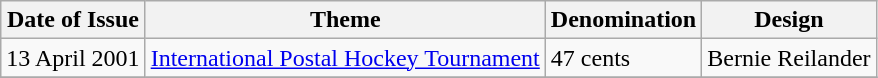<table class="wikitable">
<tr>
<th>Date of Issue</th>
<th>Theme</th>
<th>Denomination</th>
<th>Design</th>
</tr>
<tr>
<td>13 April 2001</td>
<td><a href='#'>International Postal Hockey Tournament</a></td>
<td>47 cents</td>
<td>Bernie Reilander</td>
</tr>
<tr>
</tr>
</table>
